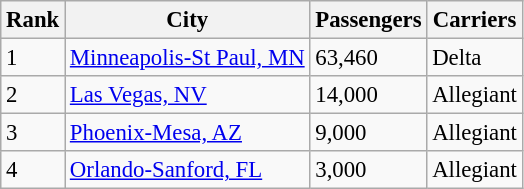<table class="wikitable" style="font-size: 95%" width= align=>
<tr>
<th>Rank</th>
<th>City</th>
<th>Passengers</th>
<th>Carriers</th>
</tr>
<tr>
<td>1</td>
<td> <a href='#'>Minneapolis-St Paul, MN</a></td>
<td>63,460</td>
<td>Delta</td>
</tr>
<tr>
<td>2</td>
<td> <a href='#'>Las Vegas, NV</a></td>
<td>14,000</td>
<td>Allegiant</td>
</tr>
<tr>
<td>3</td>
<td> <a href='#'>Phoenix-Mesa, AZ</a></td>
<td>9,000</td>
<td>Allegiant</td>
</tr>
<tr>
<td>4</td>
<td> <a href='#'>Orlando-Sanford, FL</a></td>
<td>3,000</td>
<td>Allegiant</td>
</tr>
</table>
